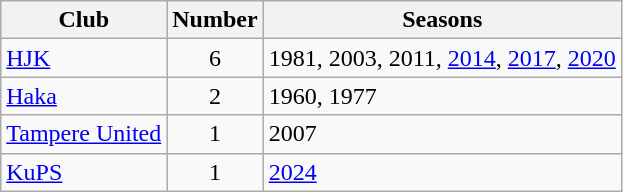<table class="wikitable sortable">
<tr>
<th>Club</th>
<th>Number</th>
<th>Seasons</th>
</tr>
<tr>
<td><a href='#'>HJK</a></td>
<td style="text-align:center">6</td>
<td>1981, 2003, 2011, <a href='#'>2014</a>, <a href='#'>2017</a>, <a href='#'>2020</a></td>
</tr>
<tr>
<td><a href='#'>Haka</a></td>
<td style="text-align:center">2</td>
<td>1960, 1977</td>
</tr>
<tr>
<td><a href='#'>Tampere United</a></td>
<td style="text-align:center">1</td>
<td>2007</td>
</tr>
<tr>
<td><a href='#'>KuPS</a></td>
<td style="text-align:center">1</td>
<td><a href='#'>2024</a></td>
</tr>
</table>
